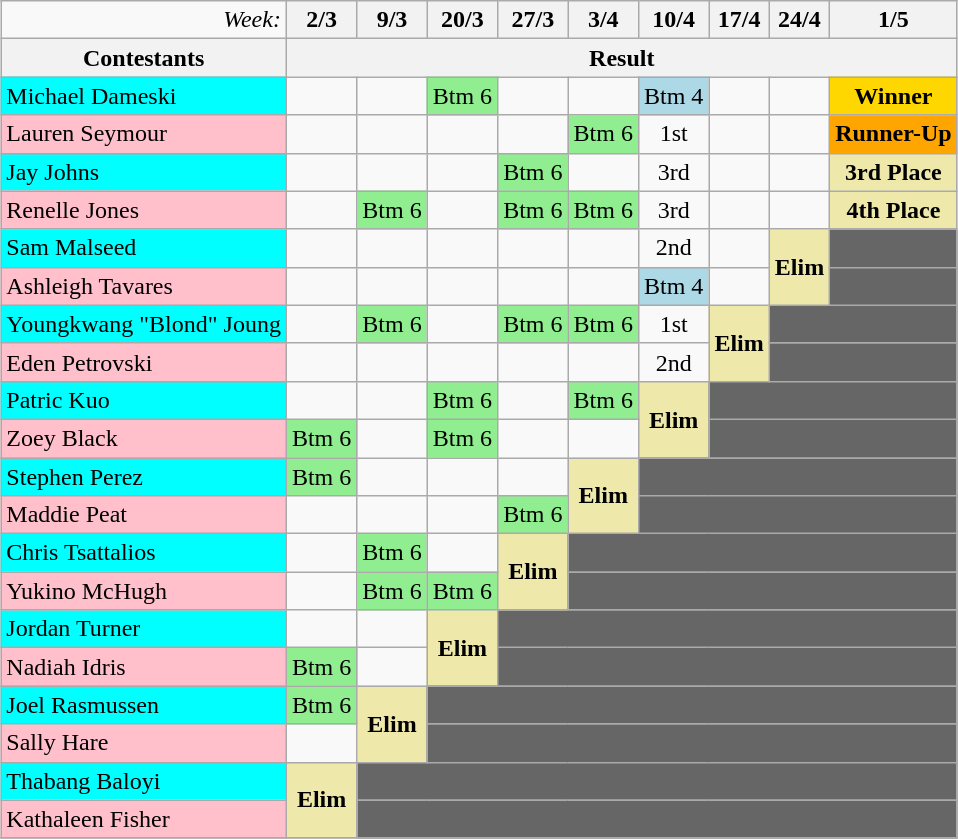<table class="wikitable" style="margin:1em auto;">
<tr>
<td align="right"><em>Week:</em></td>
<th>2/3</th>
<th>9/3</th>
<th>20/3</th>
<th>27/3</th>
<th>3/4</th>
<th>10/4</th>
<th>17/4</th>
<th>24/4</th>
<th>1/5</th>
</tr>
<tr>
<th>Contestants</th>
<th colspan="9" align="center">Result</th>
</tr>
<tr>
<td bgcolor="cyan">Michael Dameski</td>
<td></td>
<td></td>
<td bgcolor="lightgreen">Btm 6</td>
<td></td>
<td></td>
<td bgcolor="lightblue">Btm 4</td>
<td></td>
<td></td>
<td rowspan="1" bgcolor="gold" align="center"><strong>Winner</strong></td>
</tr>
<tr>
<td bgcolor="pink">Lauren Seymour</td>
<td></td>
<td></td>
<td></td>
<td></td>
<td bgcolor="lightgreen">Btm 6</td>
<td align="center">1st</td>
<td></td>
<td></td>
<td rowspan="1" bgcolor="orange" align="center"><strong>Runner-Up</strong></td>
</tr>
<tr>
<td bgcolor="cyan">Jay Johns</td>
<td></td>
<td></td>
<td></td>
<td bgcolor="lightgreen">Btm 6</td>
<td></td>
<td align="center">3rd</td>
<td></td>
<td></td>
<td rowspan="1" bgcolor="palegoldenrod" align="center"><strong>3rd Place</strong></td>
</tr>
<tr>
<td bgcolor="pink">Renelle Jones</td>
<td></td>
<td bgcolor="lightgreen">Btm 6</td>
<td></td>
<td bgcolor="lightgreen">Btm 6</td>
<td bgcolor="lightgreen">Btm 6</td>
<td align="center">3rd</td>
<td></td>
<td></td>
<td rowspan="1" bgcolor="palegoldenrod" align="center"><strong>4th Place</strong></td>
</tr>
<tr>
<td bgcolor="cyan">Sam Malseed</td>
<td></td>
<td></td>
<td></td>
<td></td>
<td></td>
<td align="center">2nd</td>
<td></td>
<td rowspan="2" bgcolor="palegoldenrod" align="center"><strong>Elim</strong></td>
<td colspan="5" bgcolor="666666"></td>
</tr>
<tr>
<td bgcolor="pink">Ashleigh Tavares</td>
<td></td>
<td></td>
<td></td>
<td></td>
<td></td>
<td bgcolor="lightblue">Btm 4</td>
<td></td>
<td colspan="5" bgcolor="666666"></td>
</tr>
<tr>
<td bgcolor="cyan">Youngkwang "Blond" Joung</td>
<td></td>
<td bgcolor="lightgreen">Btm 6</td>
<td></td>
<td bgcolor="lightgreen">Btm 6</td>
<td bgcolor="lightgreen">Btm 6</td>
<td align="center">1st</td>
<td rowspan="2" bgcolor="palegoldenrod" align="center"><strong>Elim</strong></td>
<td colspan="5" bgcolor="666666"></td>
</tr>
<tr>
<td bgcolor="pink">Eden Petrovski</td>
<td></td>
<td></td>
<td></td>
<td></td>
<td></td>
<td align="center">2nd</td>
<td colspan="5" bgcolor="666666"></td>
</tr>
<tr>
<td bgcolor="cyan">Patric Kuo</td>
<td></td>
<td></td>
<td bgcolor="lightgreen">Btm 6</td>
<td></td>
<td bgcolor="lightgreen">Btm 6</td>
<td rowspan="2" bgcolor="palegoldenrod" align="center"><strong>Elim</strong></td>
<td colspan="5" bgcolor="666666"></td>
</tr>
<tr>
<td bgcolor="pink">Zoey Black</td>
<td bgcolor="lightgreen">Btm 6</td>
<td></td>
<td bgcolor="lightgreen">Btm 6</td>
<td></td>
<td></td>
<td colspan="5" bgcolor="666666"></td>
</tr>
<tr>
<td bgcolor="cyan">Stephen Perez</td>
<td bgcolor="lightgreen">Btm 6</td>
<td></td>
<td></td>
<td></td>
<td rowspan="2" bgcolor="palegoldenrod" align="center"><strong>Elim</strong></td>
<td colspan="5" bgcolor="666666"></td>
</tr>
<tr>
<td bgcolor="pink">Maddie Peat</td>
<td></td>
<td></td>
<td></td>
<td bgcolor="lightgreen">Btm 6</td>
<td colspan="5" bgcolor="666666"></td>
</tr>
<tr>
<td bgcolor="cyan">Chris Tsattalios</td>
<td></td>
<td bgcolor="lightgreen">Btm 6</td>
<td></td>
<td rowspan="2" bgcolor="palegoldenrod" align="center"><strong>Elim</strong></td>
<td colspan="6" bgcolor="666666"></td>
</tr>
<tr>
<td bgcolor="pink">Yukino McHugh</td>
<td></td>
<td bgcolor="lightgreen">Btm 6</td>
<td bgcolor="lightgreen">Btm 6</td>
<td colspan="6" bgcolor="666666"></td>
</tr>
<tr>
<td bgcolor="cyan">Jordan Turner</td>
<td></td>
<td></td>
<td rowspan="2" bgcolor="palegoldenrod" align="center"><strong>Elim</strong></td>
<td colspan="6" bgcolor="666666"></td>
</tr>
<tr>
<td bgcolor="pink">Nadiah Idris</td>
<td bgcolor="lightgreen">Btm 6</td>
<td></td>
<td colspan="6" bgcolor="666666"></td>
</tr>
<tr>
<td bgcolor="cyan">Joel Rasmussen</td>
<td bgcolor="lightgreen">Btm 6</td>
<td rowspan="2" bgcolor="palegoldenrod" align="center"><strong>Elim</strong></td>
<td colspan="7" bgcolor="666666"></td>
</tr>
<tr>
<td bgcolor="pink">Sally Hare</td>
<td></td>
<td colspan="7" bgcolor="666666"></td>
</tr>
<tr>
<td bgcolor="cyan">Thabang Baloyi</td>
<td rowspan="2" bgcolor="palegoldenrod" align="center"><strong>Elim</strong></td>
<td colspan="8" bgcolor="666666"></td>
</tr>
<tr>
<td bgcolor="pink">Kathaleen Fisher</td>
<td colspan="8" bgcolor="666666"></td>
</tr>
<tr>
</tr>
</table>
